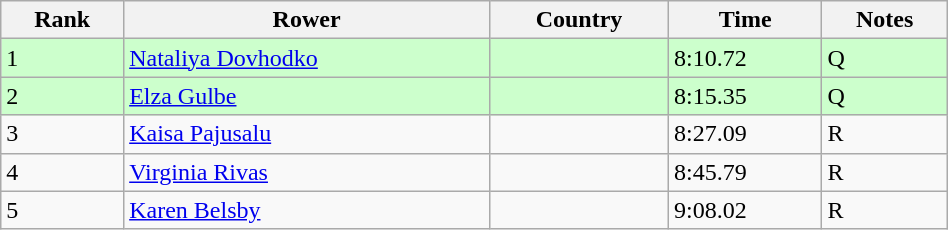<table class="wikitable" width=50%>
<tr>
<th>Rank</th>
<th>Rower</th>
<th>Country</th>
<th>Time</th>
<th>Notes</th>
</tr>
<tr bgcolor=ccffcc>
<td>1</td>
<td><a href='#'>Nataliya Dovhodko</a></td>
<td></td>
<td>8:10.72</td>
<td>Q</td>
</tr>
<tr bgcolor=ccffcc>
<td>2</td>
<td><a href='#'>Elza Gulbe</a></td>
<td></td>
<td>8:15.35</td>
<td>Q</td>
</tr>
<tr>
<td>3</td>
<td><a href='#'>Kaisa Pajusalu</a></td>
<td></td>
<td>8:27.09</td>
<td>R</td>
</tr>
<tr>
<td>4</td>
<td><a href='#'>Virginia Rivas</a></td>
<td></td>
<td>8:45.79</td>
<td>R</td>
</tr>
<tr>
<td>5</td>
<td><a href='#'>Karen Belsby</a></td>
<td></td>
<td>9:08.02</td>
<td>R</td>
</tr>
</table>
